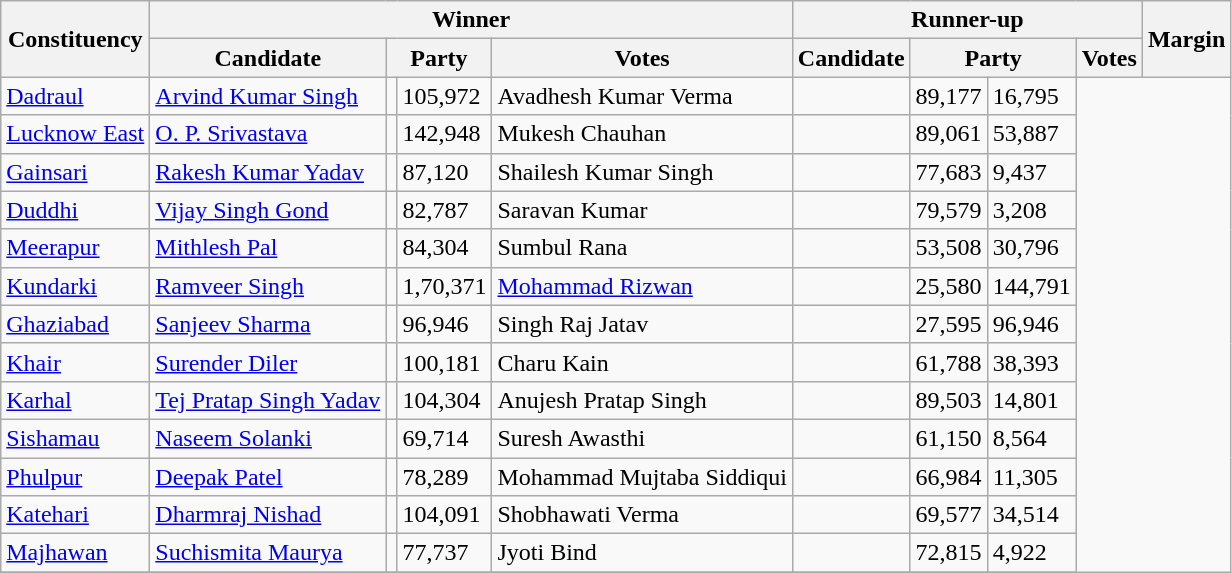<table class="wikitable sortable">
<tr>
<th rowspan="2">Constituency</th>
<th colspan="4">Winner</th>
<th colspan="4">Runner-up</th>
<th rowspan="2">Margin</th>
</tr>
<tr>
<th>Candidate</th>
<th colspan="2">Party</th>
<th>Votes</th>
<th>Candidate</th>
<th colspan="2">Party</th>
<th>Votes</th>
</tr>
<tr>
<td><a href='#'>Dadraul</a></td>
<td><a href='#'>Arvind Kumar Singh</a></td>
<td></td>
<td>105,972</td>
<td>Avadhesh Kumar Verma</td>
<td></td>
<td>89,177</td>
<td>16,795</td>
</tr>
<tr>
<td><a href='#'>Lucknow East</a></td>
<td><a href='#'>O. P. Srivastava</a></td>
<td></td>
<td>142,948</td>
<td>Mukesh Chauhan</td>
<td></td>
<td>89,061</td>
<td>53,887</td>
</tr>
<tr>
<td><a href='#'>Gainsari</a></td>
<td><a href='#'>Rakesh Kumar Yadav</a></td>
<td></td>
<td>87,120</td>
<td>Shailesh Kumar Singh</td>
<td></td>
<td>77,683</td>
<td>9,437</td>
</tr>
<tr>
<td><a href='#'>Duddhi</a></td>
<td><a href='#'>Vijay Singh Gond</a></td>
<td></td>
<td>82,787</td>
<td>Saravan Kumar</td>
<td></td>
<td>79,579</td>
<td>3,208</td>
</tr>
<tr>
<td><a href='#'>Meerapur</a></td>
<td><a href='#'>Mithlesh Pal</a></td>
<td></td>
<td>84,304</td>
<td>Sumbul Rana</td>
<td></td>
<td>53,508</td>
<td>30,796</td>
</tr>
<tr>
<td><a href='#'>Kundarki</a></td>
<td><a href='#'>Ramveer Singh</a></td>
<td></td>
<td>1,70,371</td>
<td><a href='#'>Mohammad Rizwan</a></td>
<td></td>
<td>25,580</td>
<td>144,791</td>
</tr>
<tr>
<td><a href='#'>Ghaziabad</a></td>
<td><a href='#'>Sanjeev Sharma</a></td>
<td></td>
<td>96,946</td>
<td>Singh Raj Jatav</td>
<td></td>
<td>27,595</td>
<td>96,946</td>
</tr>
<tr>
<td><a href='#'>Khair</a></td>
<td><a href='#'>Surender Diler</a></td>
<td></td>
<td>100,181</td>
<td>Charu Kain</td>
<td></td>
<td>61,788</td>
<td>38,393</td>
</tr>
<tr>
<td><a href='#'>Karhal</a></td>
<td><a href='#'>Tej Pratap Singh Yadav</a></td>
<td></td>
<td>104,304</td>
<td>Anujesh Pratap Singh</td>
<td></td>
<td>89,503</td>
<td>14,801</td>
</tr>
<tr>
<td><a href='#'>Sishamau</a></td>
<td><a href='#'>Naseem Solanki</a></td>
<td></td>
<td>69,714</td>
<td>Suresh Awasthi</td>
<td></td>
<td>61,150</td>
<td>8,564</td>
</tr>
<tr>
<td><a href='#'>Phulpur</a></td>
<td><a href='#'>Deepak Patel</a></td>
<td></td>
<td>78,289</td>
<td>Mohammad Mujtaba Siddiqui</td>
<td></td>
<td>66,984</td>
<td>11,305</td>
</tr>
<tr>
<td><a href='#'>Katehari</a></td>
<td><a href='#'>Dharmraj Nishad</a></td>
<td></td>
<td>104,091</td>
<td>Shobhawati Verma</td>
<td></td>
<td>69,577</td>
<td>34,514</td>
</tr>
<tr>
<td><a href='#'>Majhawan</a></td>
<td><a href='#'>Suchismita Maurya</a></td>
<td></td>
<td>77,737</td>
<td>Jyoti Bind</td>
<td></td>
<td>72,815</td>
<td>4,922</td>
</tr>
<tr>
</tr>
</table>
